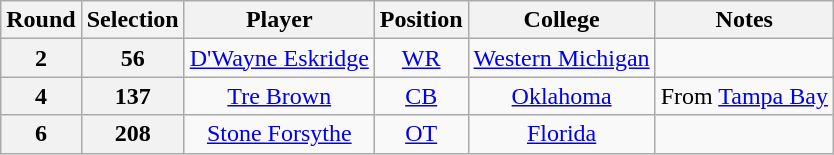<table class="wikitable" style="text-align:center">
<tr>
<th>Round</th>
<th>Selection</th>
<th>Player</th>
<th>Position</th>
<th>College</th>
<th>Notes</th>
</tr>
<tr>
<th>2</th>
<th>56</th>
<td><a href='#'>D'Wayne Eskridge</a></td>
<td><a href='#'>WR</a></td>
<td><a href='#'>Western Michigan</a></td>
<td></td>
</tr>
<tr>
<th>4</th>
<th>137</th>
<td><a href='#'>Tre Brown</a></td>
<td><a href='#'>CB</a></td>
<td><a href='#'>Oklahoma</a></td>
<td>From <a href='#'>Tampa Bay</a></td>
</tr>
<tr>
<th>6</th>
<th>208</th>
<td><a href='#'>Stone Forsythe</a></td>
<td><a href='#'>OT</a></td>
<td><a href='#'>Florida</a></td>
<td></td>
</tr>
</table>
